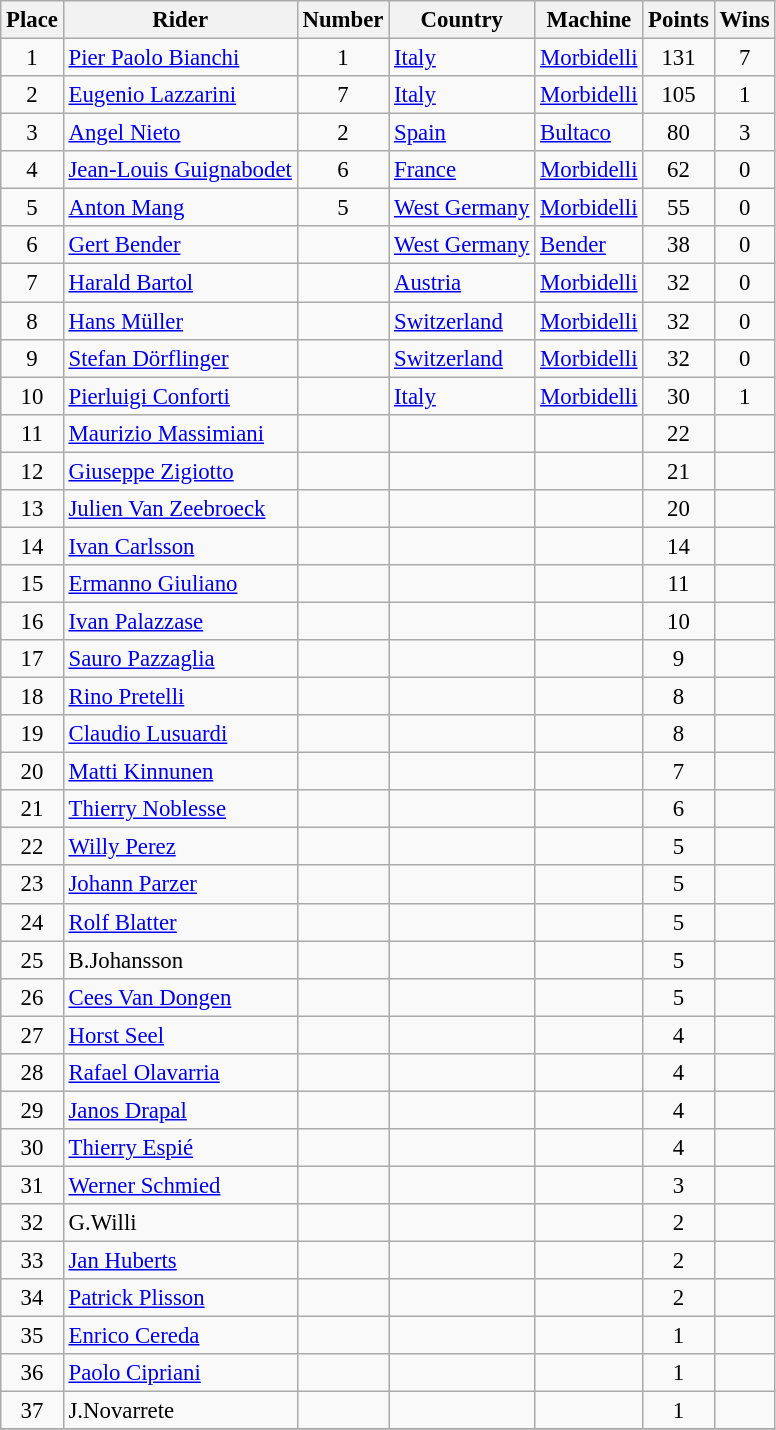<table class="wikitable" style="font-size: 95%;">
<tr>
<th>Place</th>
<th>Rider</th>
<th>Number</th>
<th>Country</th>
<th>Machine</th>
<th>Points</th>
<th>Wins</th>
</tr>
<tr>
<td align="center">1</td>
<td> <a href='#'>Pier Paolo Bianchi</a></td>
<td align="center">1</td>
<td><a href='#'>Italy</a></td>
<td><a href='#'>Morbidelli</a></td>
<td align="center">131</td>
<td align="center">7</td>
</tr>
<tr>
<td align="center">2</td>
<td> <a href='#'>Eugenio Lazzarini</a></td>
<td align="center">7</td>
<td><a href='#'>Italy</a></td>
<td><a href='#'>Morbidelli</a></td>
<td align="center">105</td>
<td align="center">1</td>
</tr>
<tr>
<td align="center">3</td>
<td> <a href='#'>Angel Nieto</a></td>
<td align="center">2</td>
<td><a href='#'>Spain</a></td>
<td><a href='#'>Bultaco</a></td>
<td align="center">80</td>
<td align="center">3</td>
</tr>
<tr>
<td align="center">4</td>
<td> <a href='#'>Jean-Louis Guignabodet</a></td>
<td align="center">6</td>
<td><a href='#'>France</a></td>
<td><a href='#'>Morbidelli</a></td>
<td align="center">62</td>
<td align="center">0</td>
</tr>
<tr>
<td align="center">5</td>
<td> <a href='#'>Anton Mang</a></td>
<td align="center">5</td>
<td><a href='#'>West Germany</a></td>
<td><a href='#'>Morbidelli</a></td>
<td align="center">55</td>
<td align="center">0</td>
</tr>
<tr>
<td align="center">6</td>
<td> <a href='#'>Gert Bender</a></td>
<td></td>
<td><a href='#'>West Germany</a></td>
<td><a href='#'>Bender</a></td>
<td align="center">38</td>
<td align="center">0</td>
</tr>
<tr>
<td align="center">7</td>
<td> <a href='#'>Harald Bartol</a></td>
<td></td>
<td><a href='#'>Austria</a></td>
<td><a href='#'>Morbidelli</a></td>
<td align="center">32</td>
<td align="center">0</td>
</tr>
<tr>
<td align="center">8</td>
<td> <a href='#'>Hans Müller</a></td>
<td></td>
<td><a href='#'>Switzerland</a></td>
<td><a href='#'>Morbidelli</a></td>
<td align="center">32</td>
<td align="center">0</td>
</tr>
<tr>
<td align="center">9</td>
<td> <a href='#'>Stefan Dörflinger</a></td>
<td></td>
<td><a href='#'>Switzerland</a></td>
<td><a href='#'>Morbidelli</a></td>
<td align="center">32</td>
<td align="center">0</td>
</tr>
<tr>
<td align="center">10</td>
<td> <a href='#'>Pierluigi Conforti</a></td>
<td></td>
<td><a href='#'>Italy</a></td>
<td><a href='#'>Morbidelli</a></td>
<td align="center">30</td>
<td align="center">1</td>
</tr>
<tr>
<td align="center">11</td>
<td><a href='#'>Maurizio Massimiani</a></td>
<td align="center"></td>
<td></td>
<td></td>
<td align="center">22</td>
<td align="center"></td>
</tr>
<tr>
<td align="center">12</td>
<td><a href='#'>Giuseppe Zigiotto</a></td>
<td align="center"></td>
<td></td>
<td></td>
<td align="center">21</td>
<td align="center"></td>
</tr>
<tr>
<td align="center">13</td>
<td><a href='#'>Julien Van Zeebroeck</a></td>
<td align="center"></td>
<td></td>
<td></td>
<td align="center">20</td>
<td align="center"></td>
</tr>
<tr>
<td align="center">14</td>
<td><a href='#'>Ivan Carlsson</a></td>
<td align="center"></td>
<td></td>
<td></td>
<td align="center">14</td>
<td align="center"></td>
</tr>
<tr>
<td align="center">15</td>
<td><a href='#'>Ermanno Giuliano</a></td>
<td align="center"></td>
<td></td>
<td></td>
<td align="center">11</td>
<td align="center"></td>
</tr>
<tr>
<td align="center">16</td>
<td><a href='#'>Ivan Palazzase</a></td>
<td align="center"></td>
<td></td>
<td></td>
<td align="center">10</td>
<td align="center"></td>
</tr>
<tr>
<td align="center">17</td>
<td><a href='#'>Sauro Pazzaglia</a></td>
<td align="center"></td>
<td></td>
<td></td>
<td align="center">9</td>
<td align="center"></td>
</tr>
<tr>
<td align="center">18</td>
<td><a href='#'>Rino Pretelli</a></td>
<td align="center"></td>
<td></td>
<td></td>
<td align="center">8</td>
<td align="center"></td>
</tr>
<tr>
<td align="center">19</td>
<td><a href='#'>Claudio Lusuardi</a></td>
<td align="center"></td>
<td></td>
<td></td>
<td align="center">8</td>
<td align="center"></td>
</tr>
<tr>
<td align="center">20</td>
<td><a href='#'>Matti Kinnunen</a></td>
<td align="center"></td>
<td></td>
<td></td>
<td align="center">7</td>
<td align="center"></td>
</tr>
<tr>
<td align="center">21</td>
<td><a href='#'>Thierry Noblesse</a></td>
<td align="center"></td>
<td></td>
<td></td>
<td align="center">6</td>
<td align="center"></td>
</tr>
<tr>
<td align="center">22</td>
<td><a href='#'>Willy Perez</a></td>
<td align="center"></td>
<td></td>
<td></td>
<td align="center">5</td>
<td align="center"></td>
</tr>
<tr>
<td align="center">23</td>
<td><a href='#'>Johann Parzer</a></td>
<td align="center"></td>
<td></td>
<td></td>
<td align="center">5</td>
<td align="center"></td>
</tr>
<tr>
<td align="center">24</td>
<td><a href='#'>Rolf Blatter</a></td>
<td align="center"></td>
<td></td>
<td></td>
<td align="center">5</td>
<td align="center"></td>
</tr>
<tr>
<td align="center">25</td>
<td>B.Johansson</td>
<td align="center"></td>
<td></td>
<td></td>
<td align="center">5</td>
<td align="center"></td>
</tr>
<tr>
<td align="center">26</td>
<td><a href='#'>Cees Van Dongen</a></td>
<td align="center"></td>
<td></td>
<td></td>
<td align="center">5</td>
<td align="center"></td>
</tr>
<tr>
<td align="center">27</td>
<td><a href='#'>Horst Seel</a></td>
<td align="center"></td>
<td></td>
<td></td>
<td align="center">4</td>
<td align="center"></td>
</tr>
<tr>
<td align="center">28</td>
<td><a href='#'>Rafael Olavarria</a></td>
<td align="center"></td>
<td></td>
<td></td>
<td align="center">4</td>
<td align="center"></td>
</tr>
<tr>
<td align="center">29</td>
<td><a href='#'>Janos Drapal</a></td>
<td align="center"></td>
<td></td>
<td></td>
<td align="center">4</td>
<td align="center"></td>
</tr>
<tr>
<td align="center">30</td>
<td><a href='#'>Thierry Espié</a></td>
<td align="center"></td>
<td></td>
<td></td>
<td align="center">4</td>
<td align="center"></td>
</tr>
<tr>
<td align="center">31</td>
<td><a href='#'>Werner Schmied</a></td>
<td align="center"></td>
<td></td>
<td></td>
<td align="center">3</td>
<td align="center"></td>
</tr>
<tr>
<td align="center">32</td>
<td>G.Willi</td>
<td align="center"></td>
<td></td>
<td></td>
<td align="center">2</td>
<td align="center"></td>
</tr>
<tr>
<td align="center">33</td>
<td><a href='#'>Jan Huberts</a></td>
<td align="center"></td>
<td></td>
<td></td>
<td align="center">2</td>
<td align="center"></td>
</tr>
<tr>
<td align="center">34</td>
<td><a href='#'>Patrick Plisson</a></td>
<td align="center"></td>
<td></td>
<td></td>
<td align="center">2</td>
<td align="center"></td>
</tr>
<tr>
<td align="center">35</td>
<td><a href='#'>Enrico Cereda</a></td>
<td align="center"></td>
<td></td>
<td></td>
<td align="center">1</td>
<td align="center"></td>
</tr>
<tr>
<td align="center">36</td>
<td><a href='#'>Paolo Cipriani</a></td>
<td align="center"></td>
<td></td>
<td></td>
<td align="center">1</td>
<td align="center"></td>
</tr>
<tr>
<td align="center">37</td>
<td>J.Novarrete</td>
<td align="center"></td>
<td></td>
<td></td>
<td align="center">1</td>
<td align="center"></td>
</tr>
<tr>
</tr>
</table>
